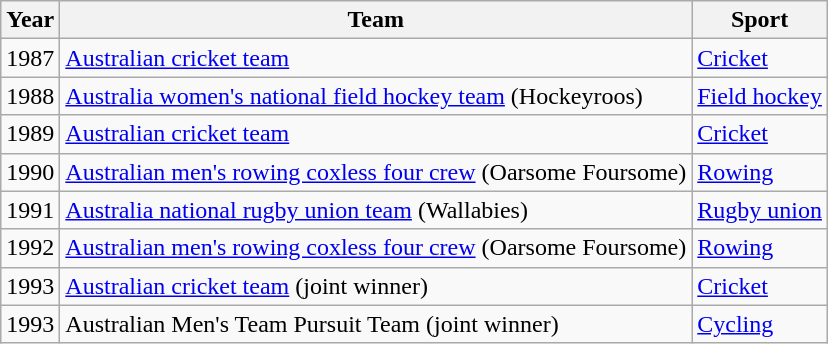<table class="wikitable sortable">
<tr>
<th>Year</th>
<th>Team</th>
<th>Sport</th>
</tr>
<tr>
<td>1987</td>
<td><a href='#'>Australian cricket team</a></td>
<td><a href='#'>Cricket</a></td>
</tr>
<tr>
<td>1988</td>
<td><a href='#'>Australia women's national field hockey team</a> (Hockeyroos)</td>
<td><a href='#'>Field hockey</a></td>
</tr>
<tr>
<td>1989</td>
<td><a href='#'>Australian cricket team</a></td>
<td><a href='#'>Cricket</a></td>
</tr>
<tr>
<td>1990</td>
<td><a href='#'>Australian men's rowing coxless four crew</a> (Oarsome Foursome)</td>
<td><a href='#'>Rowing</a></td>
</tr>
<tr>
<td>1991</td>
<td><a href='#'>Australia national rugby union team</a> (Wallabies)</td>
<td><a href='#'>Rugby union</a></td>
</tr>
<tr>
<td>1992</td>
<td><a href='#'>Australian men's rowing coxless four crew</a> (Oarsome Foursome)</td>
<td><a href='#'>Rowing</a></td>
</tr>
<tr>
<td>1993</td>
<td><a href='#'>Australian cricket team</a> (joint winner)</td>
<td><a href='#'>Cricket</a></td>
</tr>
<tr>
<td>1993</td>
<td>Australian Men's Team Pursuit Team (joint winner)</td>
<td><a href='#'>Cycling</a></td>
</tr>
</table>
